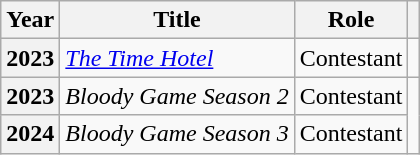<table class="wikitable plainrowheaders">
<tr>
<th scope="col">Year</th>
<th scope="col">Title</th>
<th scope="col">Role</th>
<th scope="col" class="unsortable"></th>
</tr>
<tr>
<th scope="row">2023</th>
<td><em><a href='#'>The Time Hotel</a></em></td>
<td>Contestant</td>
<td></td>
</tr>
<tr>
<th scope="row">2023</th>
<td><em>Bloody Game Season 2</em></td>
<td>Contestant</td>
</tr>
<tr>
<th scope="row">2024</th>
<td><em>Bloody Game Season 3</em></td>
<td>Contestant</td>
</tr>
</table>
